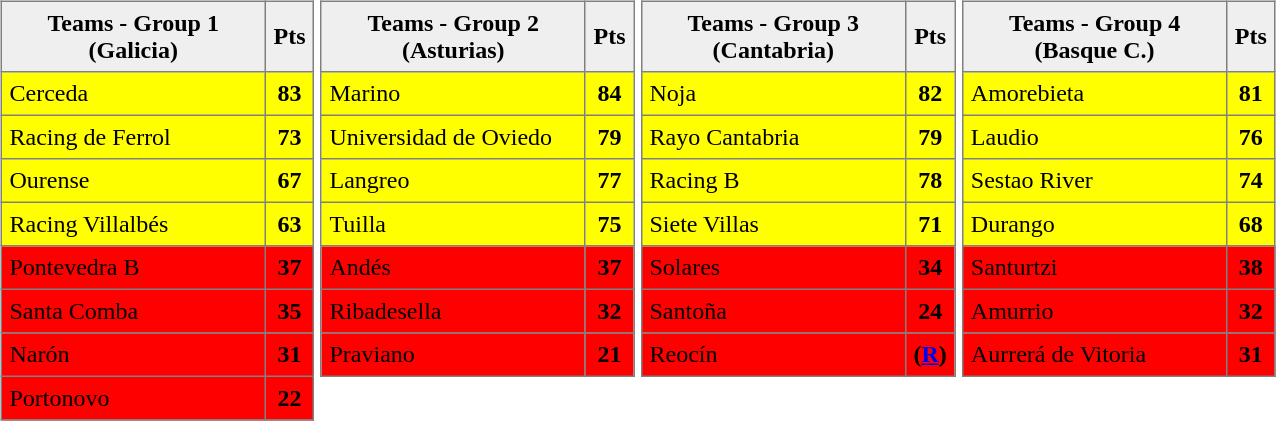<table>
<tr style="vertical-align: top;">
<td><br><table style=border-collapse:collapse border=1 cellspacing=0 cellpadding=5>
<tr align=center bgcolor=#efefef>
<th width=165>Teams - Group 1 (Galicia) </th>
<th width=20>Pts</th>
</tr>
<tr align=center style="background:#FFFF00;">
<td style="text-align:left;">Cerceda</td>
<td><strong>83</strong></td>
</tr>
<tr align=center style="background:#FFFF00;">
<td style="text-align:left;">Racing de Ferrol</td>
<td><strong>73</strong></td>
</tr>
<tr align=center style="background:#FFFF00;">
<td style="text-align:left;">Ourense</td>
<td><strong>67</strong></td>
</tr>
<tr align=center style="background:#FFFF00;">
<td style="text-align:left;">Racing Villalbés</td>
<td><strong>63</strong></td>
</tr>
<tr align=center style="background:#FF0000;">
<td style="text-align:left;">Pontevedra B</td>
<td><strong>37</strong></td>
</tr>
<tr align=center style="background:#FF0000;">
<td style="text-align:left;">Santa Comba</td>
<td><strong>35</strong></td>
</tr>
<tr align=center style="background:#FF0000;">
<td style="text-align:left;">Narón</td>
<td><strong>31</strong></td>
</tr>
<tr align=center style="background:#FF0000;">
<td style="text-align:left;">Portonovo</td>
<td><strong>22</strong></td>
</tr>
</table>
</td>
<td><br><table style=border-collapse:collapse border=1 cellspacing=0 cellpadding=5>
<tr align=center bgcolor=#efefef>
<th width=165>Teams - Group 2 (Asturias) </th>
<th width=20>Pts</th>
</tr>
<tr align=center style="background:#FFFF00;">
<td style="text-align:left;">Marino</td>
<td><strong>84</strong></td>
</tr>
<tr align=center style="background:#FFFF00;">
<td style="text-align:left;">Universidad de Oviedo</td>
<td><strong>79</strong></td>
</tr>
<tr align=center style="background:#FFFF00;">
<td style="text-align:left;">Langreo</td>
<td><strong>77</strong></td>
</tr>
<tr align=center style="background:#FFFF00;">
<td style="text-align:left;">Tuilla</td>
<td><strong>75</strong></td>
</tr>
<tr align=center style="background:#FF0000;">
<td style="text-align:left;">Andés</td>
<td><strong>37</strong></td>
</tr>
<tr align=center style="background:#FF0000;">
<td style="text-align:left;">Ribadesella</td>
<td><strong>32</strong></td>
</tr>
<tr align=center style="background:#FF0000;">
<td style="text-align:left;">Praviano</td>
<td><strong>21</strong></td>
</tr>
</table>
</td>
<td><br><table style=border-collapse:collapse border=1 cellspacing=0 cellpadding=5>
<tr align=center bgcolor=#efefef>
<th width=165>Teams - Group 3 (Cantabria) </th>
<th width=20>Pts</th>
</tr>
<tr align=center style="background:#FFFF00;">
<td style="text-align:left;">Noja</td>
<td><strong>82</strong></td>
</tr>
<tr align=center style="background:#FFFF00;">
<td style="text-align:left;">Rayo Cantabria</td>
<td><strong>79</strong></td>
</tr>
<tr align=center style="background:#FFFF00;">
<td style="text-align:left;">Racing B</td>
<td><strong>78</strong></td>
</tr>
<tr align=center style="background:#FFFF00;">
<td style="text-align:left;">Siete Villas</td>
<td><strong>71</strong></td>
</tr>
<tr align=center style="background:#FF0000;">
<td style="text-align:left;">Solares</td>
<td><strong>34</strong></td>
</tr>
<tr align=center style="background:#FF0000;">
<td style="text-align:left;">Santoña</td>
<td><strong>24</strong></td>
</tr>
<tr align=center style="background:#FF0000;">
<td style="text-align:left;">Reocín</td>
<td><strong>(<a href='#'>R</a>)</strong></td>
</tr>
</table>
</td>
<td><br><table style=border-collapse:collapse border=1 cellspacing=0 cellpadding=5>
<tr align=center bgcolor=#efefef>
<th width=165>Teams - Group 4 (Basque C.) </th>
<th width=20>Pts</th>
</tr>
<tr align=center style="background:#FFFF00;">
<td style="text-align:left;">Amorebieta</td>
<td><strong>81</strong></td>
</tr>
<tr align=center style="background:#FFFF00;">
<td style="text-align:left;">Laudio</td>
<td><strong>76</strong></td>
</tr>
<tr align=center style="background:#FFFF00;">
<td style="text-align:left;">Sestao River</td>
<td><strong>74</strong></td>
</tr>
<tr align=center style="background:#FFFF00;">
<td style="text-align:left;">Durango</td>
<td><strong>68</strong></td>
</tr>
<tr align=center style="background:#FF0000;">
<td style="text-align:left;">Santurtzi</td>
<td><strong>38</strong></td>
</tr>
<tr align=center style="background:#FF0000;">
<td style="text-align:left;">Amurrio</td>
<td><strong>32</strong></td>
</tr>
<tr align=center style="background:#FF0000;">
<td style="text-align:left;">Aurrerá de Vitoria</td>
<td><strong>31</strong></td>
</tr>
</table>
</td>
</tr>
</table>
